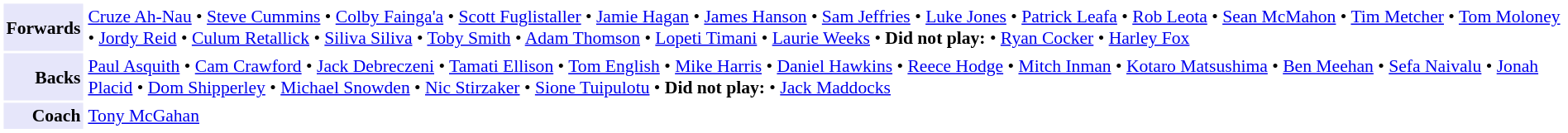<table cellpadding="2" style="border: 1px solid white; font-size:90%;">
<tr>
<td style="text-align:right;" bgcolor="lavender"><strong>Forwards</strong></td>
<td style="text-align:left;"><a href='#'>Cruze Ah-Nau</a> • <a href='#'>Steve Cummins</a> • <a href='#'>Colby Fainga'a</a> • <a href='#'>Scott Fuglistaller</a> • <a href='#'>Jamie Hagan</a> • <a href='#'>James Hanson</a> • <a href='#'>Sam Jeffries</a> • <a href='#'>Luke Jones</a> • <a href='#'>Patrick Leafa</a> • <a href='#'>Rob Leota</a> • <a href='#'>Sean McMahon</a> • <a href='#'>Tim Metcher</a> • <a href='#'>Tom Moloney</a> • <a href='#'>Jordy Reid</a> • <a href='#'>Culum Retallick</a> • <a href='#'>Siliva Siliva</a> • <a href='#'>Toby Smith</a> • <a href='#'>Adam Thomson</a> • <a href='#'>Lopeti Timani</a> • <a href='#'>Laurie Weeks</a> • <strong>Did not play:</strong> • <a href='#'>Ryan Cocker</a> • <a href='#'>Harley Fox</a></td>
</tr>
<tr>
<td style="text-align:right;" bgcolor="lavender"><strong>Backs</strong></td>
<td style="text-align:left;"><a href='#'>Paul Asquith</a> • <a href='#'>Cam Crawford</a> • <a href='#'>Jack Debreczeni</a> • <a href='#'>Tamati Ellison</a> • <a href='#'>Tom English</a> • <a href='#'>Mike Harris</a> • <a href='#'>Daniel Hawkins</a> • <a href='#'>Reece Hodge</a> • <a href='#'>Mitch Inman</a> • <a href='#'>Kotaro Matsushima</a> • <a href='#'>Ben Meehan</a> • <a href='#'>Sefa Naivalu</a> • <a href='#'>Jonah Placid</a> • <a href='#'>Dom Shipperley</a> • <a href='#'>Michael Snowden</a> • <a href='#'>Nic Stirzaker</a> • <a href='#'>Sione Tuipulotu</a> • <strong>Did not play:</strong> • <a href='#'>Jack Maddocks</a></td>
</tr>
<tr>
<td style="text-align:right;" bgcolor="lavender"><strong>Coach</strong></td>
<td style="text-align:left;"><a href='#'>Tony McGahan</a></td>
</tr>
</table>
